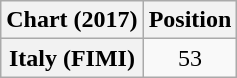<table class="wikitable plainrowheaders" style="text-align:center;">
<tr>
<th>Chart (2017)</th>
<th>Position</th>
</tr>
<tr>
<th scope="row">Italy (FIMI)</th>
<td>53</td>
</tr>
</table>
